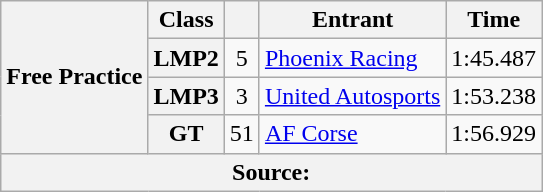<table class="wikitable">
<tr>
<th rowspan="4">Free Practice</th>
<th>Class</th>
<th></th>
<th>Entrant</th>
<th>Time</th>
</tr>
<tr>
<th>LMP2</th>
<td align="center">5</td>
<td> <a href='#'>Phoenix Racing</a></td>
<td>1:45.487</td>
</tr>
<tr>
<th>LMP3</th>
<td align="center">3</td>
<td> <a href='#'>United Autosports</a></td>
<td>1:53.238</td>
</tr>
<tr>
<th>GT</th>
<td align="center">51</td>
<td> <a href='#'>AF Corse</a></td>
<td>1:56.929</td>
</tr>
<tr>
<th colspan="5">Source:</th>
</tr>
</table>
